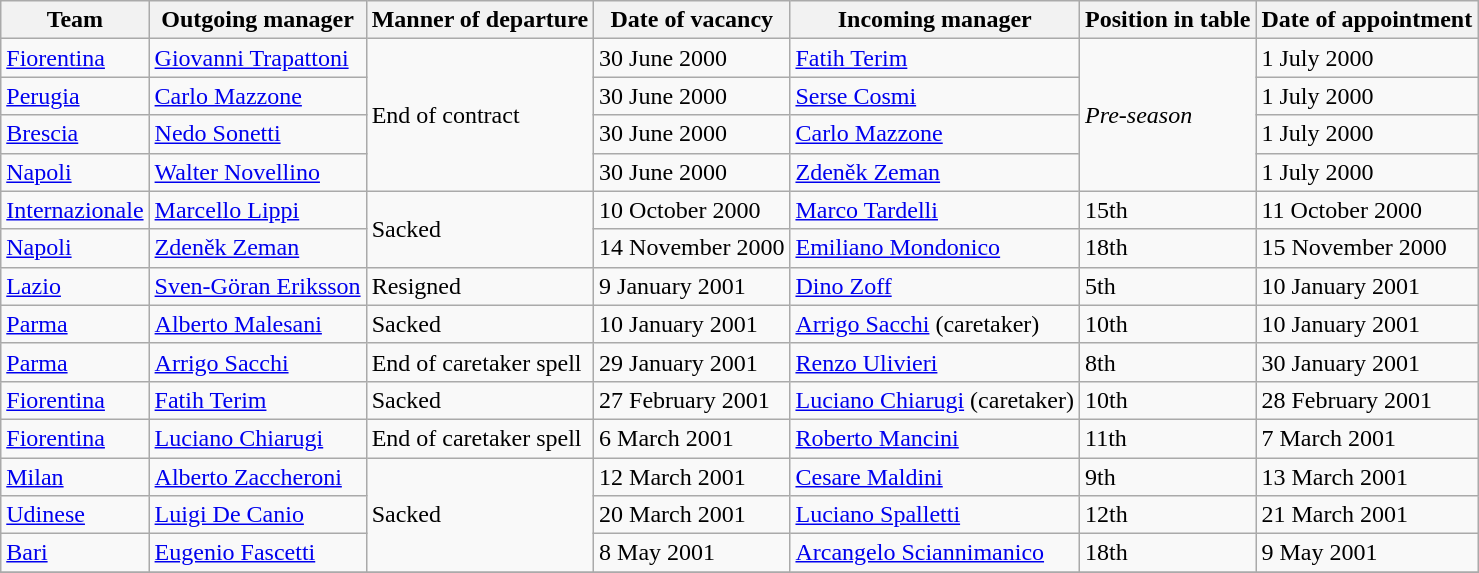<table class="wikitable sortable">
<tr>
<th>Team</th>
<th>Outgoing manager</th>
<th>Manner of departure</th>
<th>Date of vacancy</th>
<th>Incoming manager</th>
<th>Position in table</th>
<th>Date of appointment</th>
</tr>
<tr>
<td><a href='#'>Fiorentina</a></td>
<td> <a href='#'>Giovanni Trapattoni</a></td>
<td rowspan="4">End of contract</td>
<td>30 June 2000</td>
<td> <a href='#'>Fatih Terim</a></td>
<td rowspan="4"><em>Pre-season</em></td>
<td>1 July 2000</td>
</tr>
<tr>
<td><a href='#'>Perugia</a></td>
<td> <a href='#'>Carlo Mazzone</a></td>
<td>30 June 2000</td>
<td> <a href='#'>Serse Cosmi</a></td>
<td>1 July 2000</td>
</tr>
<tr>
<td><a href='#'>Brescia</a></td>
<td> <a href='#'>Nedo Sonetti</a></td>
<td>30 June 2000</td>
<td> <a href='#'>Carlo Mazzone</a></td>
<td>1 July 2000</td>
</tr>
<tr>
<td><a href='#'>Napoli</a></td>
<td> <a href='#'>Walter Novellino</a></td>
<td>30 June 2000</td>
<td> <a href='#'>Zdeněk Zeman</a></td>
<td>1 July 2000</td>
</tr>
<tr>
<td><a href='#'>Internazionale</a></td>
<td> <a href='#'>Marcello Lippi</a></td>
<td rowspan="2">Sacked</td>
<td>10 October 2000</td>
<td> <a href='#'>Marco Tardelli</a></td>
<td>15th</td>
<td>11 October 2000</td>
</tr>
<tr>
<td><a href='#'>Napoli</a></td>
<td> <a href='#'>Zdeněk Zeman</a></td>
<td>14 November 2000</td>
<td> <a href='#'>Emiliano Mondonico</a></td>
<td>18th</td>
<td>15 November 2000</td>
</tr>
<tr>
<td><a href='#'>Lazio</a></td>
<td> <a href='#'>Sven-Göran Eriksson</a></td>
<td>Resigned</td>
<td>9 January 2001</td>
<td> <a href='#'>Dino Zoff</a></td>
<td>5th</td>
<td>10 January 2001</td>
</tr>
<tr>
<td><a href='#'>Parma</a></td>
<td> <a href='#'>Alberto Malesani</a></td>
<td>Sacked</td>
<td>10 January 2001</td>
<td> <a href='#'>Arrigo Sacchi</a> (caretaker)</td>
<td>10th</td>
<td>10 January 2001</td>
</tr>
<tr>
<td><a href='#'>Parma</a></td>
<td> <a href='#'>Arrigo Sacchi</a></td>
<td>End of caretaker spell</td>
<td>29 January 2001</td>
<td> <a href='#'>Renzo Ulivieri</a></td>
<td>8th</td>
<td>30 January 2001</td>
</tr>
<tr>
<td><a href='#'>Fiorentina</a></td>
<td> <a href='#'>Fatih Terim</a></td>
<td>Sacked</td>
<td>27 February 2001</td>
<td> <a href='#'>Luciano Chiarugi</a> (caretaker)</td>
<td>10th</td>
<td>28 February 2001</td>
</tr>
<tr>
<td><a href='#'>Fiorentina</a></td>
<td> <a href='#'>Luciano Chiarugi</a></td>
<td>End of caretaker spell</td>
<td>6 March 2001</td>
<td> <a href='#'>Roberto Mancini</a></td>
<td>11th</td>
<td>7 March 2001</td>
</tr>
<tr>
<td><a href='#'>Milan</a></td>
<td> <a href='#'>Alberto Zaccheroni</a></td>
<td rowspan="3">Sacked</td>
<td>12 March 2001</td>
<td> <a href='#'>Cesare Maldini</a></td>
<td>9th</td>
<td>13 March 2001</td>
</tr>
<tr>
<td><a href='#'>Udinese</a></td>
<td> <a href='#'>Luigi De Canio</a></td>
<td>20 March 2001</td>
<td> <a href='#'>Luciano Spalletti</a></td>
<td>12th</td>
<td>21 March 2001</td>
</tr>
<tr>
<td><a href='#'>Bari</a></td>
<td> <a href='#'>Eugenio Fascetti</a></td>
<td>8 May 2001</td>
<td> <a href='#'>Arcangelo Sciannimanico</a></td>
<td>18th</td>
<td>9 May 2001</td>
</tr>
<tr>
</tr>
</table>
